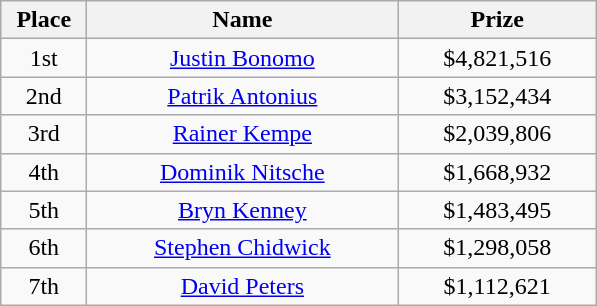<table class="wikitable">
<tr>
<th style="width:50px;">Place</th>
<th style="width:200px;">Name</th>
<th style="width:125px;">Prize</th>
</tr>
<tr>
<td style="text-align:center;">1st</td>
<td style="text-align:center;"> <a href='#'>Justin Bonomo</a></td>
<td style="text-align:center;">$4,821,516</td>
</tr>
<tr>
<td style="text-align:center;">2nd</td>
<td style="text-align:center;"> <a href='#'>Patrik Antonius</a></td>
<td style="text-align:center;">$3,152,434</td>
</tr>
<tr>
<td style="text-align:center;">3rd</td>
<td style="text-align:center;"> <a href='#'>Rainer Kempe</a></td>
<td style="text-align:center;">$2,039,806</td>
</tr>
<tr>
<td style="text-align:center;">4th</td>
<td style="text-align:center;"> <a href='#'>Dominik Nitsche</a></td>
<td style="text-align:center;">$1,668,932</td>
</tr>
<tr>
<td style="text-align:center;">5th</td>
<td style="text-align:center;"> <a href='#'>Bryn Kenney</a></td>
<td style="text-align:center;">$1,483,495</td>
</tr>
<tr>
<td style="text-align:center;">6th</td>
<td style="text-align:center;"> <a href='#'>Stephen Chidwick</a></td>
<td style="text-align:center;">$1,298,058</td>
</tr>
<tr>
<td style="text-align:center;">7th</td>
<td style="text-align:center;"> <a href='#'>David Peters</a></td>
<td style="text-align:center;">$1,112,621</td>
</tr>
</table>
